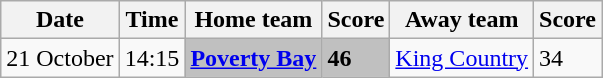<table class="wikitable">
<tr>
<th>Date</th>
<th>Time</th>
<th>Home team</th>
<th>Score</th>
<th>Away team</th>
<th>Score</th>
</tr>
<tr>
<td>21 October</td>
<td>14:15</td>
<td style="background:silver"><strong><a href='#'>Poverty Bay</a></strong></td>
<td style="background:silver"><strong>46</strong></td>
<td><a href='#'>King Country</a></td>
<td>34</td>
</tr>
</table>
